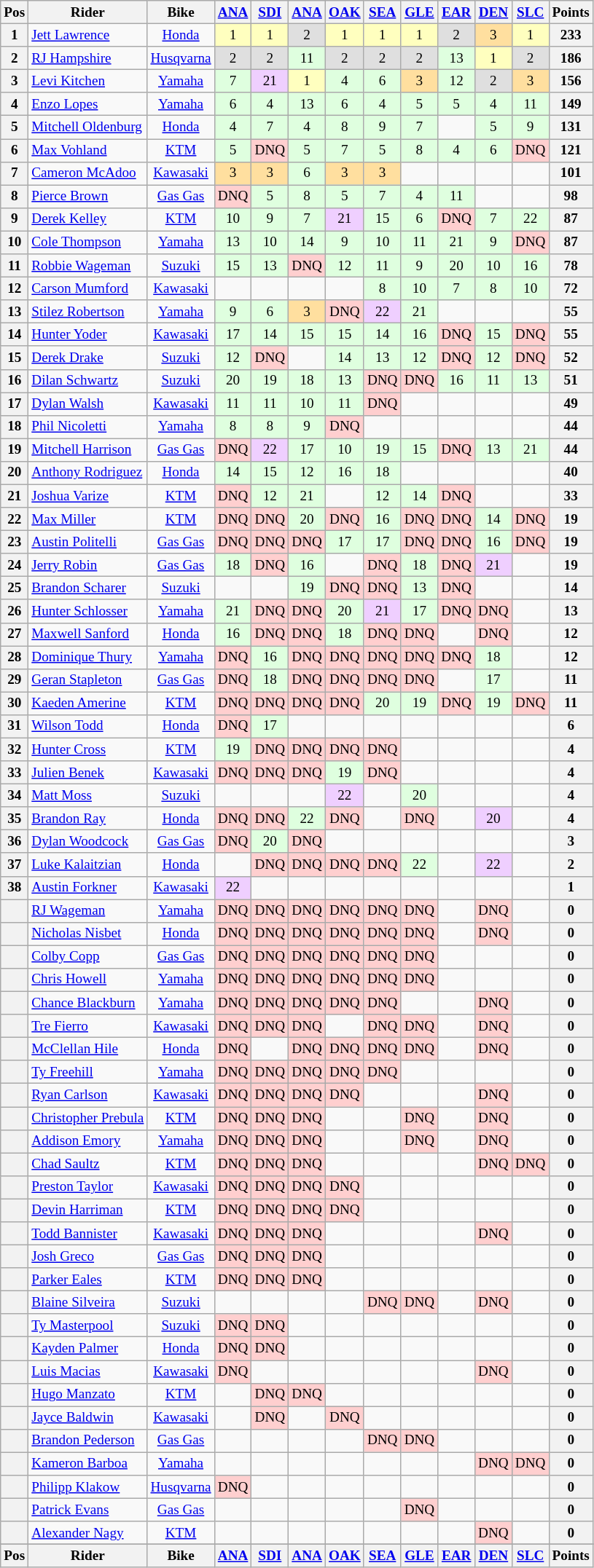<table class="wikitable" style="font-size: 80%; text-align:center">
<tr valign="top">
<th valign="middle">Pos</th>
<th valign="middle">Rider</th>
<th valign="middle">Bike</th>
<th><a href='#'>ANA</a><br></th>
<th><a href='#'>SDI</a><br></th>
<th><a href='#'>ANA</a><br></th>
<th><a href='#'>OAK</a><br></th>
<th><a href='#'>SEA</a><br></th>
<th><a href='#'>GLE</a><br></th>
<th><a href='#'>EAR</a><br></th>
<th><a href='#'>DEN</a><br></th>
<th><a href='#'>SLC</a><br></th>
<th valign="middle">Points</th>
</tr>
<tr>
<th>1</th>
<td align=left> <a href='#'>Jett Lawrence</a></td>
<td><a href='#'>Honda</a></td>
<td style="background:#ffffbf;">1</td>
<td style="background:#ffffbf;">1</td>
<td style="background:#dfdfdf;">2</td>
<td style="background:#ffffbf;">1</td>
<td style="background:#ffffbf;">1</td>
<td style="background:#ffffbf;">1</td>
<td style="background:#dfdfdf;">2</td>
<td style="background:#ffdf9f;">3</td>
<td style="background:#ffffbf;">1</td>
<th>233</th>
</tr>
<tr>
<th>2</th>
<td align=left> <a href='#'>RJ Hampshire</a></td>
<td><a href='#'>Husqvarna</a></td>
<td style="background:#dfdfdf;">2</td>
<td style="background:#dfdfdf;">2</td>
<td style="background:#dfffdf;">11</td>
<td style="background:#dfdfdf;">2</td>
<td style="background:#dfdfdf;">2</td>
<td style="background:#dfdfdf;">2</td>
<td style="background:#dfffdf;">13</td>
<td style="background:#ffffbf;">1</td>
<td style="background:#dfdfdf;">2</td>
<th>186</th>
</tr>
<tr>
<th>3</th>
<td align=left> <a href='#'>Levi Kitchen</a></td>
<td><a href='#'>Yamaha</a></td>
<td style="background:#dfffdf;">7</td>
<td style="background:#efcfff;">21</td>
<td style="background:#ffffbf;">1</td>
<td style="background:#dfffdf;">4</td>
<td style="background:#dfffdf;">6</td>
<td style="background:#ffdf9f;">3</td>
<td style="background:#dfffdf;">12</td>
<td style="background:#dfdfdf;">2</td>
<td style="background:#ffdf9f;">3</td>
<th>156</th>
</tr>
<tr>
<th>4</th>
<td align=left> <a href='#'>Enzo Lopes</a></td>
<td><a href='#'>Yamaha</a></td>
<td style="background:#dfffdf;">6</td>
<td style="background:#dfffdf;">4</td>
<td style="background:#dfffdf;">13</td>
<td style="background:#dfffdf;">6</td>
<td style="background:#dfffdf;">4</td>
<td style="background:#dfffdf;">5</td>
<td style="background:#dfffdf;">5</td>
<td style="background:#dfffdf;">4</td>
<td style="background:#dfffdf;">11</td>
<th>149</th>
</tr>
<tr>
<th>5</th>
<td align=left> <a href='#'>Mitchell Oldenburg</a></td>
<td><a href='#'>Honda</a></td>
<td style="background:#dfffdf;">4</td>
<td style="background:#dfffdf;">7</td>
<td style="background:#dfffdf;">4</td>
<td style="background:#dfffdf;">8</td>
<td style="background:#dfffdf;">9</td>
<td style="background:#dfffdf;">7</td>
<td></td>
<td style="background:#dfffdf;">5</td>
<td style="background:#dfffdf;">9</td>
<th>131</th>
</tr>
<tr>
<th>6</th>
<td align=left> <a href='#'>Max Vohland</a></td>
<td><a href='#'>KTM</a></td>
<td style="background:#dfffdf;">5</td>
<td style="background:#ffcfcf;">DNQ</td>
<td style="background:#dfffdf;">5</td>
<td style="background:#dfffdf;">7</td>
<td style="background:#dfffdf;">5</td>
<td style="background:#dfffdf;">8</td>
<td style="background:#dfffdf;">4</td>
<td style="background:#dfffdf;">6</td>
<td style="background:#ffcfcf;">DNQ</td>
<th>121</th>
</tr>
<tr>
<th>7</th>
<td align=left> <a href='#'>Cameron McAdoo</a></td>
<td><a href='#'>Kawasaki</a></td>
<td style="background:#ffdf9f;">3</td>
<td style="background:#ffdf9f;">3</td>
<td style="background:#dfffdf;">6</td>
<td style="background:#ffdf9f;">3</td>
<td style="background:#ffdf9f;">3</td>
<td></td>
<td></td>
<td></td>
<td></td>
<th>101</th>
</tr>
<tr>
<th>8</th>
<td align=left> <a href='#'>Pierce Brown</a></td>
<td><a href='#'>Gas Gas</a></td>
<td style="background:#ffcfcf;">DNQ</td>
<td style="background:#dfffdf;">5</td>
<td style="background:#dfffdf;">8</td>
<td style="background:#dfffdf;">5</td>
<td style="background:#dfffdf;">7</td>
<td style="background:#dfffdf;">4</td>
<td style="background:#dfffdf;">11</td>
<td></td>
<td></td>
<th>98</th>
</tr>
<tr>
<th>9</th>
<td align=left> <a href='#'>Derek Kelley</a></td>
<td><a href='#'>KTM</a></td>
<td style="background:#dfffdf;">10</td>
<td style="background:#dfffdf;">9</td>
<td style="background:#dfffdf;">7</td>
<td style="background:#efcfff;">21</td>
<td style="background:#dfffdf;">15</td>
<td style="background:#dfffdf;">6</td>
<td style="background:#ffcfcf;">DNQ</td>
<td style="background:#dfffdf;">7</td>
<td style="background:#dfffdf;">22</td>
<th>87</th>
</tr>
<tr>
<th>10</th>
<td align=left> <a href='#'>Cole Thompson</a></td>
<td><a href='#'>Yamaha</a></td>
<td style="background:#dfffdf;">13</td>
<td style="background:#dfffdf;">10</td>
<td style="background:#dfffdf;">14</td>
<td style="background:#dfffdf;">9</td>
<td style="background:#dfffdf;">10</td>
<td style="background:#dfffdf;">11</td>
<td style="background:#dfffdf;">21</td>
<td style="background:#dfffdf;">9</td>
<td style="background:#ffcfcf;">DNQ</td>
<th>87</th>
</tr>
<tr>
<th>11</th>
<td align=left> <a href='#'>Robbie Wageman</a></td>
<td><a href='#'>Suzuki</a></td>
<td style="background:#dfffdf;">15</td>
<td style="background:#dfffdf;">13</td>
<td style="background:#ffcfcf;">DNQ</td>
<td style="background:#dfffdf;">12</td>
<td style="background:#dfffdf;">11</td>
<td style="background:#dfffdf;">9</td>
<td style="background:#dfffdf;">20</td>
<td style="background:#dfffdf;">10</td>
<td style="background:#dfffdf;">16</td>
<th>78</th>
</tr>
<tr>
<th>12</th>
<td align=left> <a href='#'>Carson Mumford</a></td>
<td><a href='#'>Kawasaki</a></td>
<td></td>
<td></td>
<td></td>
<td></td>
<td style="background:#dfffdf;">8</td>
<td style="background:#dfffdf;">10</td>
<td style="background:#dfffdf;">7</td>
<td style="background:#dfffdf;">8</td>
<td style="background:#dfffdf;">10</td>
<th>72</th>
</tr>
<tr>
<th>13</th>
<td align=left> <a href='#'>Stilez Robertson</a></td>
<td><a href='#'>Yamaha</a></td>
<td style="background:#dfffdf;">9</td>
<td style="background:#dfffdf;">6</td>
<td style="background:#ffdf9f;">3</td>
<td style="background:#ffcfcf;">DNQ</td>
<td style="background:#efcfff;">22</td>
<td style="background:#dfffdf;">21</td>
<td></td>
<td></td>
<td></td>
<th>55</th>
</tr>
<tr>
<th>14</th>
<td align=left> <a href='#'>Hunter Yoder</a></td>
<td><a href='#'>Kawasaki</a></td>
<td style="background:#dfffdf;">17</td>
<td style="background:#dfffdf;">14</td>
<td style="background:#dfffdf;">15</td>
<td style="background:#dfffdf;">15</td>
<td style="background:#dfffdf;">14</td>
<td style="background:#dfffdf;">16</td>
<td style="background:#ffcfcf;">DNQ</td>
<td style="background:#dfffdf;">15</td>
<td style="background:#ffcfcf;">DNQ</td>
<th>55</th>
</tr>
<tr>
<th>15</th>
<td align=left> <a href='#'>Derek Drake</a></td>
<td><a href='#'>Suzuki</a></td>
<td style="background:#dfffdf;">12</td>
<td style="background:#ffcfcf;">DNQ</td>
<td></td>
<td style="background:#dfffdf;">14</td>
<td style="background:#dfffdf;">13</td>
<td style="background:#dfffdf;">12</td>
<td style="background:#ffcfcf;">DNQ</td>
<td style="background:#dfffdf;">12</td>
<td style="background:#ffcfcf;">DNQ</td>
<th>52</th>
</tr>
<tr>
<th>16</th>
<td align=left> <a href='#'>Dilan Schwartz</a></td>
<td><a href='#'>Suzuki</a></td>
<td style="background:#dfffdf;">20</td>
<td style="background:#dfffdf;">19</td>
<td style="background:#dfffdf;">18</td>
<td style="background:#dfffdf;">13</td>
<td style="background:#ffcfcf;">DNQ</td>
<td style="background:#ffcfcf;">DNQ</td>
<td style="background:#dfffdf;">16</td>
<td style="background:#dfffdf;">11</td>
<td style="background:#dfffdf;">13</td>
<th>51</th>
</tr>
<tr>
<th>17</th>
<td align=left> <a href='#'>Dylan Walsh</a></td>
<td><a href='#'>Kawasaki</a></td>
<td style="background:#dfffdf;">11</td>
<td style="background:#dfffdf;">11</td>
<td style="background:#dfffdf;">10</td>
<td style="background:#dfffdf;">11</td>
<td style="background:#ffcfcf;">DNQ</td>
<td></td>
<td></td>
<td></td>
<td></td>
<th>49</th>
</tr>
<tr>
<th>18</th>
<td align=left> <a href='#'>Phil Nicoletti</a></td>
<td><a href='#'>Yamaha</a></td>
<td style="background:#dfffdf;">8</td>
<td style="background:#dfffdf;">8</td>
<td style="background:#dfffdf;">9</td>
<td style="background:#ffcfcf;">DNQ</td>
<td></td>
<td></td>
<td></td>
<td></td>
<td></td>
<th>44</th>
</tr>
<tr>
<th>19</th>
<td align=left> <a href='#'>Mitchell Harrison</a></td>
<td><a href='#'>Gas Gas</a></td>
<td style="background:#ffcfcf;">DNQ</td>
<td style="background:#efcfff;">22</td>
<td style="background:#dfffdf;">17</td>
<td style="background:#dfffdf;">10</td>
<td style="background:#dfffdf;">19</td>
<td style="background:#dfffdf;">15</td>
<td style="background:#ffcfcf;">DNQ</td>
<td style="background:#dfffdf;">13</td>
<td style="background:#dfffdf;">21</td>
<th>44</th>
</tr>
<tr>
<th>20</th>
<td align=left> <a href='#'>Anthony Rodriguez</a></td>
<td><a href='#'>Honda</a></td>
<td style="background:#dfffdf;">14</td>
<td style="background:#dfffdf;">15</td>
<td style="background:#dfffdf;">12</td>
<td style="background:#dfffdf;">16</td>
<td style="background:#dfffdf;">18</td>
<td></td>
<td></td>
<td></td>
<td></td>
<th>40</th>
</tr>
<tr>
<th>21</th>
<td align=left> <a href='#'>Joshua Varize</a></td>
<td><a href='#'>KTM</a></td>
<td style="background:#ffcfcf;">DNQ</td>
<td style="background:#dfffdf;">12</td>
<td style="background:#dfffdf;">21</td>
<td></td>
<td style="background:#dfffdf;">12</td>
<td style="background:#dfffdf;">14</td>
<td style="background:#ffcfcf;">DNQ</td>
<td></td>
<td></td>
<th>33</th>
</tr>
<tr>
<th>22</th>
<td align=left> <a href='#'>Max Miller</a></td>
<td><a href='#'>KTM</a></td>
<td style="background:#ffcfcf;">DNQ</td>
<td style="background:#ffcfcf;">DNQ</td>
<td style="background:#dfffdf;">20</td>
<td style="background:#ffcfcf;">DNQ</td>
<td style="background:#dfffdf;">16</td>
<td style="background:#ffcfcf;">DNQ</td>
<td style="background:#ffcfcf;">DNQ</td>
<td style="background:#dfffdf;">14</td>
<td style="background:#ffcfcf;">DNQ</td>
<th>19</th>
</tr>
<tr>
<th>23</th>
<td align=left> <a href='#'>Austin Politelli</a></td>
<td><a href='#'>Gas Gas</a></td>
<td style="background:#ffcfcf;">DNQ</td>
<td style="background:#ffcfcf;">DNQ</td>
<td style="background:#ffcfcf;">DNQ</td>
<td style="background:#dfffdf;">17</td>
<td style="background:#dfffdf;">17</td>
<td style="background:#ffcfcf;">DNQ</td>
<td style="background:#ffcfcf;">DNQ</td>
<td style="background:#dfffdf;">16</td>
<td style="background:#ffcfcf;">DNQ</td>
<th>19</th>
</tr>
<tr>
<th>24</th>
<td align=left> <a href='#'>Jerry Robin</a></td>
<td><a href='#'>Gas Gas</a></td>
<td style="background:#dfffdf;">18</td>
<td style="background:#ffcfcf;">DNQ</td>
<td style="background:#dfffdf;">16</td>
<td></td>
<td style="background:#ffcfcf;">DNQ</td>
<td style="background:#dfffdf;">18</td>
<td style="background:#ffcfcf;">DNQ</td>
<td style="background:#efcfff;">21</td>
<td></td>
<th>19</th>
</tr>
<tr>
<th>25</th>
<td align=left> <a href='#'>Brandon Scharer</a></td>
<td><a href='#'>Suzuki</a></td>
<td></td>
<td></td>
<td style="background:#dfffdf;">19</td>
<td style="background:#ffcfcf;">DNQ</td>
<td style="background:#ffcfcf;">DNQ</td>
<td style="background:#dfffdf;">13</td>
<td style="background:#ffcfcf;">DNQ</td>
<td></td>
<td></td>
<th>14</th>
</tr>
<tr>
<th>26</th>
<td align=left> <a href='#'>Hunter Schlosser</a></td>
<td><a href='#'>Yamaha</a></td>
<td style="background:#dfffdf;">21</td>
<td style="background:#ffcfcf;">DNQ</td>
<td style="background:#ffcfcf;">DNQ</td>
<td style="background:#dfffdf;">20</td>
<td style="background:#efcfff;">21</td>
<td style="background:#dfffdf;">17</td>
<td style="background:#ffcfcf;">DNQ</td>
<td style="background:#ffcfcf;">DNQ</td>
<td></td>
<th>13</th>
</tr>
<tr>
<th>27</th>
<td align=left> <a href='#'>Maxwell Sanford</a></td>
<td><a href='#'>Honda</a></td>
<td style="background:#dfffdf;">16</td>
<td style="background:#ffcfcf;">DNQ</td>
<td style="background:#ffcfcf;">DNQ</td>
<td style="background:#dfffdf;">18</td>
<td style="background:#ffcfcf;">DNQ</td>
<td style="background:#ffcfcf;">DNQ</td>
<td></td>
<td style="background:#ffcfcf;">DNQ</td>
<td></td>
<th>12</th>
</tr>
<tr>
<th>28</th>
<td align=left> <a href='#'>Dominique Thury</a></td>
<td><a href='#'>Yamaha</a></td>
<td style="background:#ffcfcf;">DNQ</td>
<td style="background:#dfffdf;">16</td>
<td style="background:#ffcfcf;">DNQ</td>
<td style="background:#ffcfcf;">DNQ</td>
<td style="background:#ffcfcf;">DNQ</td>
<td style="background:#ffcfcf;">DNQ</td>
<td style="background:#ffcfcf;">DNQ</td>
<td style="background:#dfffdf;">18</td>
<td></td>
<th>12</th>
</tr>
<tr>
<th>29</th>
<td align=left> <a href='#'>Geran Stapleton</a></td>
<td><a href='#'>Gas Gas</a></td>
<td style="background:#ffcfcf;">DNQ</td>
<td style="background:#dfffdf;">18</td>
<td style="background:#ffcfcf;">DNQ</td>
<td style="background:#ffcfcf;">DNQ</td>
<td style="background:#ffcfcf;">DNQ</td>
<td style="background:#ffcfcf;">DNQ</td>
<td></td>
<td style="background:#dfffdf;">17</td>
<td></td>
<th>11</th>
</tr>
<tr>
<th>30</th>
<td align=left> <a href='#'>Kaeden Amerine</a></td>
<td><a href='#'>KTM</a></td>
<td style="background:#ffcfcf;">DNQ</td>
<td style="background:#ffcfcf;">DNQ</td>
<td style="background:#ffcfcf;">DNQ</td>
<td style="background:#ffcfcf;">DNQ</td>
<td style="background:#dfffdf;">20</td>
<td style="background:#dfffdf;">19</td>
<td style="background:#ffcfcf;">DNQ</td>
<td style="background:#dfffdf;">19</td>
<td style="background:#ffcfcf;">DNQ</td>
<th>11</th>
</tr>
<tr>
<th>31</th>
<td align=left> <a href='#'>Wilson Todd</a></td>
<td><a href='#'>Honda</a></td>
<td style="background:#ffcfcf;">DNQ</td>
<td style="background:#dfffdf;">17</td>
<td></td>
<td></td>
<td></td>
<td></td>
<td></td>
<td></td>
<td></td>
<th>6</th>
</tr>
<tr>
<th>32</th>
<td align=left> <a href='#'>Hunter Cross</a></td>
<td><a href='#'>KTM</a></td>
<td style="background:#dfffdf;">19</td>
<td style="background:#ffcfcf;">DNQ</td>
<td style="background:#ffcfcf;">DNQ</td>
<td style="background:#ffcfcf;">DNQ</td>
<td style="background:#ffcfcf;">DNQ</td>
<td></td>
<td></td>
<td></td>
<td></td>
<th>4</th>
</tr>
<tr>
<th>33</th>
<td align=left> <a href='#'>Julien Benek</a></td>
<td><a href='#'>Kawasaki</a></td>
<td style="background:#ffcfcf;">DNQ</td>
<td style="background:#ffcfcf;">DNQ</td>
<td style="background:#ffcfcf;">DNQ</td>
<td style="background:#dfffdf;">19</td>
<td style="background:#ffcfcf;">DNQ</td>
<td></td>
<td></td>
<td></td>
<td></td>
<th>4</th>
</tr>
<tr>
<th>34</th>
<td align=left> <a href='#'>Matt Moss</a></td>
<td><a href='#'>Suzuki</a></td>
<td></td>
<td></td>
<td></td>
<td style="background:#efcfff;">22</td>
<td></td>
<td style="background:#dfffdf;">20</td>
<td></td>
<td></td>
<td></td>
<th>4</th>
</tr>
<tr>
<th>35</th>
<td align=left> <a href='#'>Brandon Ray</a></td>
<td><a href='#'>Honda</a></td>
<td style="background:#ffcfcf;">DNQ</td>
<td style="background:#ffcfcf;">DNQ</td>
<td style="background:#dfffdf;">22</td>
<td style="background:#ffcfcf;">DNQ</td>
<td></td>
<td style="background:#ffcfcf;">DNQ</td>
<td></td>
<td style="background:#efcfff;">20</td>
<td></td>
<th>4</th>
</tr>
<tr>
<th>36</th>
<td align=left> <a href='#'>Dylan Woodcock</a></td>
<td><a href='#'>Gas Gas</a></td>
<td style="background:#ffcfcf;">DNQ</td>
<td style="background:#dfffdf;">20</td>
<td style="background:#ffcfcf;">DNQ</td>
<td></td>
<td></td>
<td></td>
<td></td>
<td></td>
<td></td>
<th>3</th>
</tr>
<tr>
<th>37</th>
<td align=left> <a href='#'>Luke Kalaitzian</a></td>
<td><a href='#'>Honda</a></td>
<td></td>
<td style="background:#ffcfcf;">DNQ</td>
<td style="background:#ffcfcf;">DNQ</td>
<td style="background:#ffcfcf;">DNQ</td>
<td style="background:#ffcfcf;">DNQ</td>
<td style="background:#dfffdf;">22</td>
<td></td>
<td style="background:#efcfff;">22</td>
<td></td>
<th>2</th>
</tr>
<tr>
<th>38</th>
<td align=left> <a href='#'>Austin Forkner</a></td>
<td><a href='#'>Kawasaki</a></td>
<td style="background:#efcfff;">22</td>
<td></td>
<td></td>
<td></td>
<td></td>
<td></td>
<td></td>
<td></td>
<td></td>
<th>1</th>
</tr>
<tr>
<th></th>
<td align=left> <a href='#'>RJ Wageman</a></td>
<td><a href='#'>Yamaha</a></td>
<td style="background:#ffcfcf;">DNQ</td>
<td style="background:#ffcfcf;">DNQ</td>
<td style="background:#ffcfcf;">DNQ</td>
<td style="background:#ffcfcf;">DNQ</td>
<td style="background:#ffcfcf;">DNQ</td>
<td style="background:#ffcfcf;">DNQ</td>
<td></td>
<td style="background:#ffcfcf;">DNQ</td>
<td></td>
<th>0</th>
</tr>
<tr>
<th></th>
<td align=left> <a href='#'>Nicholas Nisbet</a></td>
<td><a href='#'>Honda</a></td>
<td style="background:#ffcfcf;">DNQ</td>
<td style="background:#ffcfcf;">DNQ</td>
<td style="background:#ffcfcf;">DNQ</td>
<td style="background:#ffcfcf;">DNQ</td>
<td style="background:#ffcfcf;">DNQ</td>
<td style="background:#ffcfcf;">DNQ</td>
<td></td>
<td style="background:#ffcfcf;">DNQ</td>
<td></td>
<th>0</th>
</tr>
<tr>
<th></th>
<td align=left> <a href='#'>Colby Copp</a></td>
<td><a href='#'>Gas Gas</a></td>
<td style="background:#ffcfcf;">DNQ</td>
<td style="background:#ffcfcf;">DNQ</td>
<td style="background:#ffcfcf;">DNQ</td>
<td style="background:#ffcfcf;">DNQ</td>
<td style="background:#ffcfcf;">DNQ</td>
<td style="background:#ffcfcf;">DNQ</td>
<td></td>
<td></td>
<td></td>
<th>0</th>
</tr>
<tr>
<th></th>
<td align=left> <a href='#'>Chris Howell</a></td>
<td><a href='#'>Yamaha</a></td>
<td style="background:#ffcfcf;">DNQ</td>
<td style="background:#ffcfcf;">DNQ</td>
<td style="background:#ffcfcf;">DNQ</td>
<td style="background:#ffcfcf;">DNQ</td>
<td style="background:#ffcfcf;">DNQ</td>
<td style="background:#ffcfcf;">DNQ</td>
<td></td>
<td></td>
<td></td>
<th>0</th>
</tr>
<tr>
<th></th>
<td align=left> <a href='#'>Chance Blackburn</a></td>
<td><a href='#'>Yamaha</a></td>
<td style="background:#ffcfcf;">DNQ</td>
<td style="background:#ffcfcf;">DNQ</td>
<td style="background:#ffcfcf;">DNQ</td>
<td style="background:#ffcfcf;">DNQ</td>
<td style="background:#ffcfcf;">DNQ</td>
<td></td>
<td></td>
<td style="background:#ffcfcf;">DNQ</td>
<td></td>
<th>0</th>
</tr>
<tr>
<th></th>
<td align=left> <a href='#'>Tre Fierro</a></td>
<td><a href='#'>Kawasaki</a></td>
<td style="background:#ffcfcf;">DNQ</td>
<td style="background:#ffcfcf;">DNQ</td>
<td style="background:#ffcfcf;">DNQ</td>
<td></td>
<td style="background:#ffcfcf;">DNQ</td>
<td style="background:#ffcfcf;">DNQ</td>
<td></td>
<td style="background:#ffcfcf;">DNQ</td>
<td></td>
<th>0</th>
</tr>
<tr>
<th></th>
<td align=left> <a href='#'>McClellan Hile</a></td>
<td><a href='#'>Honda</a></td>
<td style="background:#ffcfcf;">DNQ</td>
<td></td>
<td style="background:#ffcfcf;">DNQ</td>
<td style="background:#ffcfcf;">DNQ</td>
<td style="background:#ffcfcf;">DNQ</td>
<td style="background:#ffcfcf;">DNQ</td>
<td></td>
<td style="background:#ffcfcf;">DNQ</td>
<td></td>
<th>0</th>
</tr>
<tr>
<th></th>
<td align=left> <a href='#'>Ty Freehill</a></td>
<td><a href='#'>Yamaha</a></td>
<td style="background:#ffcfcf;">DNQ</td>
<td style="background:#ffcfcf;">DNQ</td>
<td style="background:#ffcfcf;">DNQ</td>
<td style="background:#ffcfcf;">DNQ</td>
<td style="background:#ffcfcf;">DNQ</td>
<td></td>
<td></td>
<td></td>
<td></td>
<th>0</th>
</tr>
<tr>
<th></th>
<td align=left> <a href='#'>Ryan Carlson</a></td>
<td><a href='#'>Kawasaki</a></td>
<td style="background:#ffcfcf;">DNQ</td>
<td style="background:#ffcfcf;">DNQ</td>
<td style="background:#ffcfcf;">DNQ</td>
<td style="background:#ffcfcf;">DNQ</td>
<td></td>
<td></td>
<td></td>
<td style="background:#ffcfcf;">DNQ</td>
<td></td>
<th>0</th>
</tr>
<tr>
<th></th>
<td align=left> <a href='#'>Christopher Prebula</a></td>
<td><a href='#'>KTM</a></td>
<td style="background:#ffcfcf;">DNQ</td>
<td style="background:#ffcfcf;">DNQ</td>
<td style="background:#ffcfcf;">DNQ</td>
<td></td>
<td></td>
<td style="background:#ffcfcf;">DNQ</td>
<td></td>
<td style="background:#ffcfcf;">DNQ</td>
<td></td>
<th>0</th>
</tr>
<tr>
<th></th>
<td align=left> <a href='#'>Addison Emory</a></td>
<td><a href='#'>Yamaha</a></td>
<td style="background:#ffcfcf;">DNQ</td>
<td style="background:#ffcfcf;">DNQ</td>
<td style="background:#ffcfcf;">DNQ</td>
<td></td>
<td></td>
<td style="background:#ffcfcf;">DNQ</td>
<td></td>
<td style="background:#ffcfcf;">DNQ</td>
<td></td>
<th>0</th>
</tr>
<tr>
<th></th>
<td align=left> <a href='#'>Chad Saultz</a></td>
<td><a href='#'>KTM</a></td>
<td style="background:#ffcfcf;">DNQ</td>
<td style="background:#ffcfcf;">DNQ</td>
<td style="background:#ffcfcf;">DNQ</td>
<td></td>
<td></td>
<td></td>
<td></td>
<td style="background:#ffcfcf;">DNQ</td>
<td style="background:#ffcfcf;">DNQ</td>
<th>0</th>
</tr>
<tr>
<th></th>
<td align=left> <a href='#'>Preston Taylor</a></td>
<td><a href='#'>Kawasaki</a></td>
<td style="background:#ffcfcf;">DNQ</td>
<td style="background:#ffcfcf;">DNQ</td>
<td style="background:#ffcfcf;">DNQ</td>
<td style="background:#ffcfcf;">DNQ</td>
<td></td>
<td></td>
<td></td>
<td></td>
<td></td>
<th>0</th>
</tr>
<tr>
<th></th>
<td align=left> <a href='#'>Devin Harriman</a></td>
<td><a href='#'>KTM</a></td>
<td style="background:#ffcfcf;">DNQ</td>
<td style="background:#ffcfcf;">DNQ</td>
<td style="background:#ffcfcf;">DNQ</td>
<td style="background:#ffcfcf;">DNQ</td>
<td></td>
<td></td>
<td></td>
<td></td>
<td></td>
<th>0</th>
</tr>
<tr>
<th></th>
<td align=left> <a href='#'>Todd Bannister</a></td>
<td><a href='#'>Kawasaki</a></td>
<td style="background:#ffcfcf;">DNQ</td>
<td style="background:#ffcfcf;">DNQ</td>
<td style="background:#ffcfcf;">DNQ</td>
<td></td>
<td></td>
<td></td>
<td></td>
<td style="background:#ffcfcf;">DNQ</td>
<td></td>
<th>0</th>
</tr>
<tr>
<th></th>
<td align=left> <a href='#'>Josh Greco</a></td>
<td><a href='#'>Gas Gas</a></td>
<td style="background:#ffcfcf;">DNQ</td>
<td style="background:#ffcfcf;">DNQ</td>
<td style="background:#ffcfcf;">DNQ</td>
<td></td>
<td></td>
<td></td>
<td></td>
<td></td>
<td></td>
<th>0</th>
</tr>
<tr>
<th></th>
<td align=left> <a href='#'>Parker Eales</a></td>
<td><a href='#'>KTM</a></td>
<td style="background:#ffcfcf;">DNQ</td>
<td style="background:#ffcfcf;">DNQ</td>
<td style="background:#ffcfcf;">DNQ</td>
<td></td>
<td></td>
<td></td>
<td></td>
<td></td>
<td></td>
<th>0</th>
</tr>
<tr>
<th></th>
<td align=left> <a href='#'>Blaine Silveira</a></td>
<td><a href='#'>Suzuki</a></td>
<td></td>
<td></td>
<td></td>
<td></td>
<td style="background:#ffcfcf;">DNQ</td>
<td style="background:#ffcfcf;">DNQ</td>
<td></td>
<td style="background:#ffcfcf;">DNQ</td>
<td></td>
<th>0</th>
</tr>
<tr>
<th></th>
<td align=left> <a href='#'>Ty Masterpool</a></td>
<td><a href='#'>Suzuki</a></td>
<td style="background:#ffcfcf;">DNQ</td>
<td style="background:#ffcfcf;">DNQ</td>
<td></td>
<td></td>
<td></td>
<td></td>
<td></td>
<td></td>
<td></td>
<th>0</th>
</tr>
<tr>
<th></th>
<td align=left> <a href='#'>Kayden Palmer</a></td>
<td><a href='#'>Honda</a></td>
<td style="background:#ffcfcf;">DNQ</td>
<td style="background:#ffcfcf;">DNQ</td>
<td></td>
<td></td>
<td></td>
<td></td>
<td></td>
<td></td>
<td></td>
<th>0</th>
</tr>
<tr>
<th></th>
<td align=left> <a href='#'>Luis Macias</a></td>
<td><a href='#'>Kawasaki</a></td>
<td style="background:#ffcfcf;">DNQ</td>
<td></td>
<td></td>
<td></td>
<td></td>
<td></td>
<td></td>
<td style="background:#ffcfcf;">DNQ</td>
<td></td>
<th>0</th>
</tr>
<tr>
<th></th>
<td align=left> <a href='#'>Hugo Manzato</a></td>
<td><a href='#'>KTM</a></td>
<td></td>
<td style="background:#ffcfcf;">DNQ</td>
<td style="background:#ffcfcf;">DNQ</td>
<td></td>
<td></td>
<td></td>
<td></td>
<td></td>
<td></td>
<th>0</th>
</tr>
<tr>
<th></th>
<td align=left> <a href='#'>Jayce Baldwin</a></td>
<td><a href='#'>Kawasaki</a></td>
<td></td>
<td style="background:#ffcfcf;">DNQ</td>
<td></td>
<td style="background:#ffcfcf;">DNQ</td>
<td></td>
<td></td>
<td></td>
<td></td>
<td></td>
<th>0</th>
</tr>
<tr>
<th></th>
<td align=left> <a href='#'>Brandon Pederson</a></td>
<td><a href='#'>Gas Gas</a></td>
<td></td>
<td></td>
<td></td>
<td></td>
<td style="background:#ffcfcf;">DNQ</td>
<td style="background:#ffcfcf;">DNQ</td>
<td></td>
<td></td>
<td></td>
<th>0</th>
</tr>
<tr>
<th></th>
<td align=left> <a href='#'>Kameron Barboa</a></td>
<td><a href='#'>Yamaha</a></td>
<td></td>
<td></td>
<td></td>
<td></td>
<td></td>
<td></td>
<td></td>
<td style="background:#ffcfcf;">DNQ</td>
<td style="background:#ffcfcf;">DNQ</td>
<th>0</th>
</tr>
<tr>
<th></th>
<td align=left> <a href='#'>Philipp Klakow</a></td>
<td><a href='#'>Husqvarna</a></td>
<td style="background:#ffcfcf;">DNQ</td>
<td></td>
<td></td>
<td></td>
<td></td>
<td></td>
<td></td>
<td></td>
<td></td>
<th>0</th>
</tr>
<tr>
<th></th>
<td align=left> <a href='#'>Patrick Evans</a></td>
<td><a href='#'>Gas Gas</a></td>
<td></td>
<td></td>
<td></td>
<td></td>
<td></td>
<td style="background:#ffcfcf;">DNQ</td>
<td></td>
<td></td>
<td></td>
<th>0</th>
</tr>
<tr>
<th></th>
<td align=left> <a href='#'>Alexander Nagy</a></td>
<td><a href='#'>KTM</a></td>
<td></td>
<td></td>
<td></td>
<td></td>
<td></td>
<td></td>
<td></td>
<td style="background:#ffcfcf;">DNQ</td>
<td></td>
<th>0</th>
</tr>
<tr>
</tr>
<tr valign="top">
<th valign="middle">Pos</th>
<th valign="middle">Rider</th>
<th valign="middle">Bike</th>
<th><a href='#'>ANA</a><br></th>
<th><a href='#'>SDI</a><br></th>
<th><a href='#'>ANA</a><br></th>
<th><a href='#'>OAK</a><br></th>
<th><a href='#'>SEA</a><br></th>
<th><a href='#'>GLE</a><br></th>
<th><a href='#'>EAR</a><br></th>
<th><a href='#'>DEN</a><br></th>
<th><a href='#'>SLC</a><br></th>
<th valign="middle">Points</th>
</tr>
</table>
